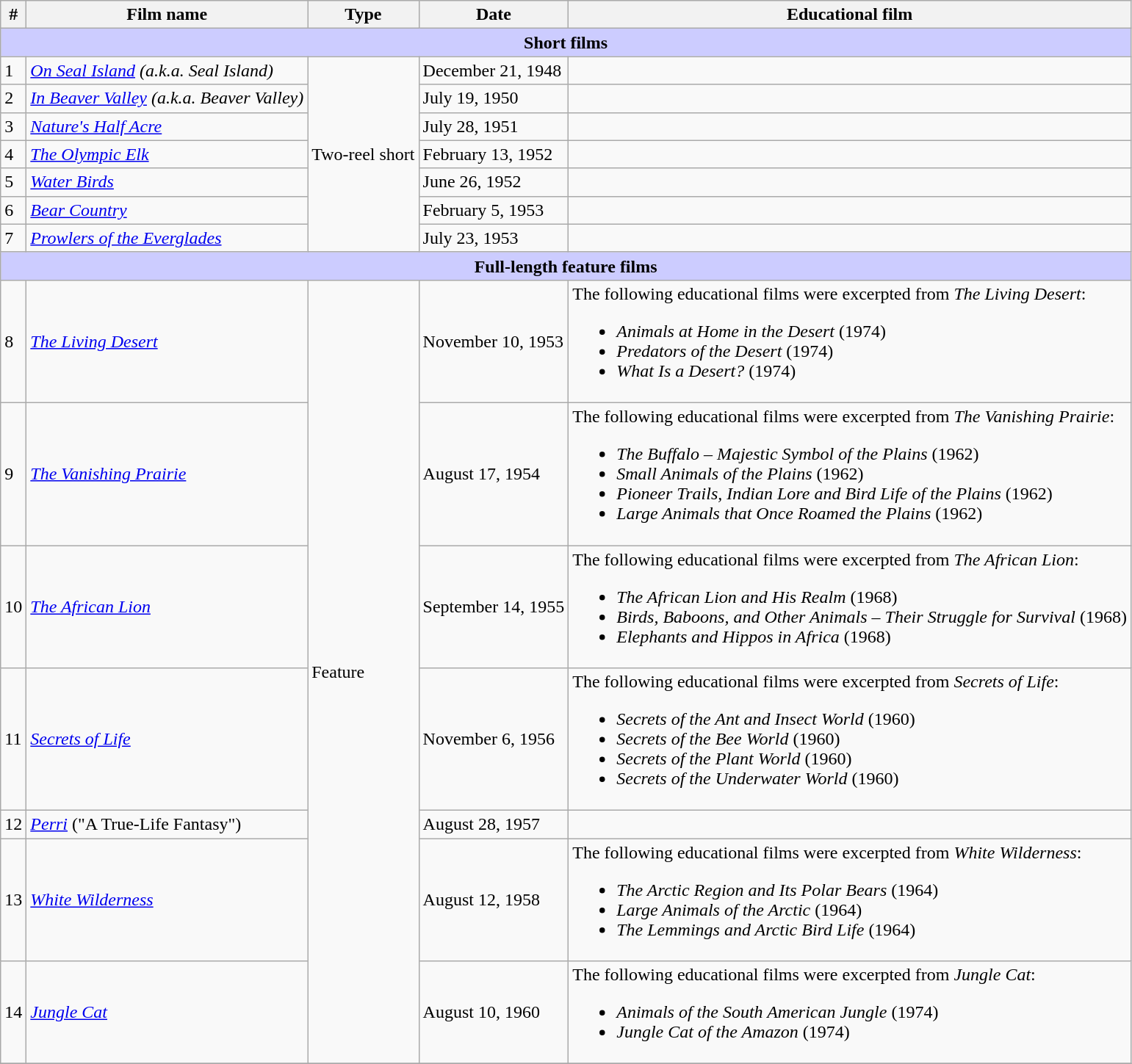<table class="wikitable">
<tr>
<th>#</th>
<th>Film name</th>
<th>Type</th>
<th>Date</th>
<th>Educational film</th>
</tr>
<tr>
<th colspan="5" style="width:10px; background-color:#ccccff;">Short films</th>
</tr>
<tr>
<td>1</td>
<td><em><a href='#'>On Seal Island</a> (a.k.a. Seal Island)</em></td>
<td rowspan="7">Two-reel short</td>
<td>December 21, 1948</td>
<td></td>
</tr>
<tr>
<td>2</td>
<td><em><a href='#'>In Beaver Valley</a> (a.k.a. Beaver Valley)</em></td>
<td>July 19, 1950</td>
<td></td>
</tr>
<tr>
<td>3</td>
<td><em><a href='#'>Nature's Half Acre</a></em></td>
<td>July 28, 1951</td>
<td></td>
</tr>
<tr>
<td>4</td>
<td><em><a href='#'>The Olympic Elk</a></em></td>
<td>February 13, 1952</td>
<td></td>
</tr>
<tr>
<td>5</td>
<td><em><a href='#'>Water Birds</a></em></td>
<td>June 26, 1952</td>
<td></td>
</tr>
<tr>
<td>6</td>
<td><em><a href='#'>Bear Country</a></em></td>
<td>February 5, 1953</td>
<td></td>
</tr>
<tr>
<td>7</td>
<td><em><a href='#'>Prowlers of the Everglades</a></em></td>
<td>July 23, 1953</td>
<td></td>
</tr>
<tr>
<th colspan="5" style="width:10px; background-color:#ccccff;">Full-length feature films</th>
</tr>
<tr>
<td>8</td>
<td><em><a href='#'>The Living Desert</a></em></td>
<td rowspan="7">Feature</td>
<td>November 10, 1953</td>
<td>The following educational films were excerpted from <em>The Living Desert</em>:<br><ul><li><em>Animals at Home in the Desert</em> (1974)</li><li><em>Predators of the Desert</em> (1974)</li><li><em>What Is a Desert?</em> (1974)</li></ul></td>
</tr>
<tr>
<td>9</td>
<td><em><a href='#'>The Vanishing Prairie</a></em></td>
<td>August 17, 1954</td>
<td>The following educational films were excerpted from <em>The Vanishing Prairie</em>:<br><ul><li><em>The Buffalo – Majestic Symbol of the Plains</em> (1962)</li><li><em>Small Animals of the Plains</em> (1962)</li><li><em>Pioneer Trails, Indian Lore and Bird Life of the Plains</em> (1962)</li><li><em>Large Animals that Once Roamed the Plains</em> (1962)</li></ul></td>
</tr>
<tr>
<td>10</td>
<td><em><a href='#'>The African Lion</a></em></td>
<td>September 14, 1955</td>
<td>The following educational films were excerpted from <em>The African Lion</em>:<br><ul><li><em>The African Lion and His Realm</em> (1968)</li><li><em>Birds, Baboons, and Other Animals – Their Struggle for Survival</em> (1968)</li><li><em>Elephants and Hippos in Africa</em> (1968)</li></ul></td>
</tr>
<tr>
<td>11</td>
<td><em><a href='#'>Secrets of Life</a></em></td>
<td>November 6, 1956</td>
<td>The following educational films were excerpted from <em>Secrets of Life</em>:<br><ul><li><em>Secrets of the Ant and Insect World</em> (1960)</li><li><em>Secrets of the Bee World</em> (1960)</li><li><em>Secrets of the Plant World</em> (1960)</li><li><em>Secrets of the Underwater World</em> (1960)</li></ul></td>
</tr>
<tr>
<td>12</td>
<td><em><a href='#'>Perri</a></em> ("A True-Life Fantasy")</td>
<td>August 28, 1957</td>
<td></td>
</tr>
<tr>
<td>13</td>
<td><em><a href='#'>White Wilderness</a></em></td>
<td>August 12, 1958</td>
<td>The following educational films were excerpted from <em>White Wilderness</em>:<br><ul><li><em>The Arctic Region and Its Polar Bears</em> (1964)</li><li><em>Large Animals of the Arctic</em> (1964)</li><li><em>The Lemmings and Arctic Bird Life</em> (1964)</li></ul></td>
</tr>
<tr>
<td>14</td>
<td><em><a href='#'>Jungle Cat</a></em></td>
<td>August 10, 1960</td>
<td>The following educational films were excerpted from <em>Jungle Cat</em>:<br><ul><li><em>Animals of the South American Jungle</em> (1974)</li><li><em>Jungle Cat of the Amazon</em> (1974)</li></ul></td>
</tr>
<tr>
</tr>
</table>
